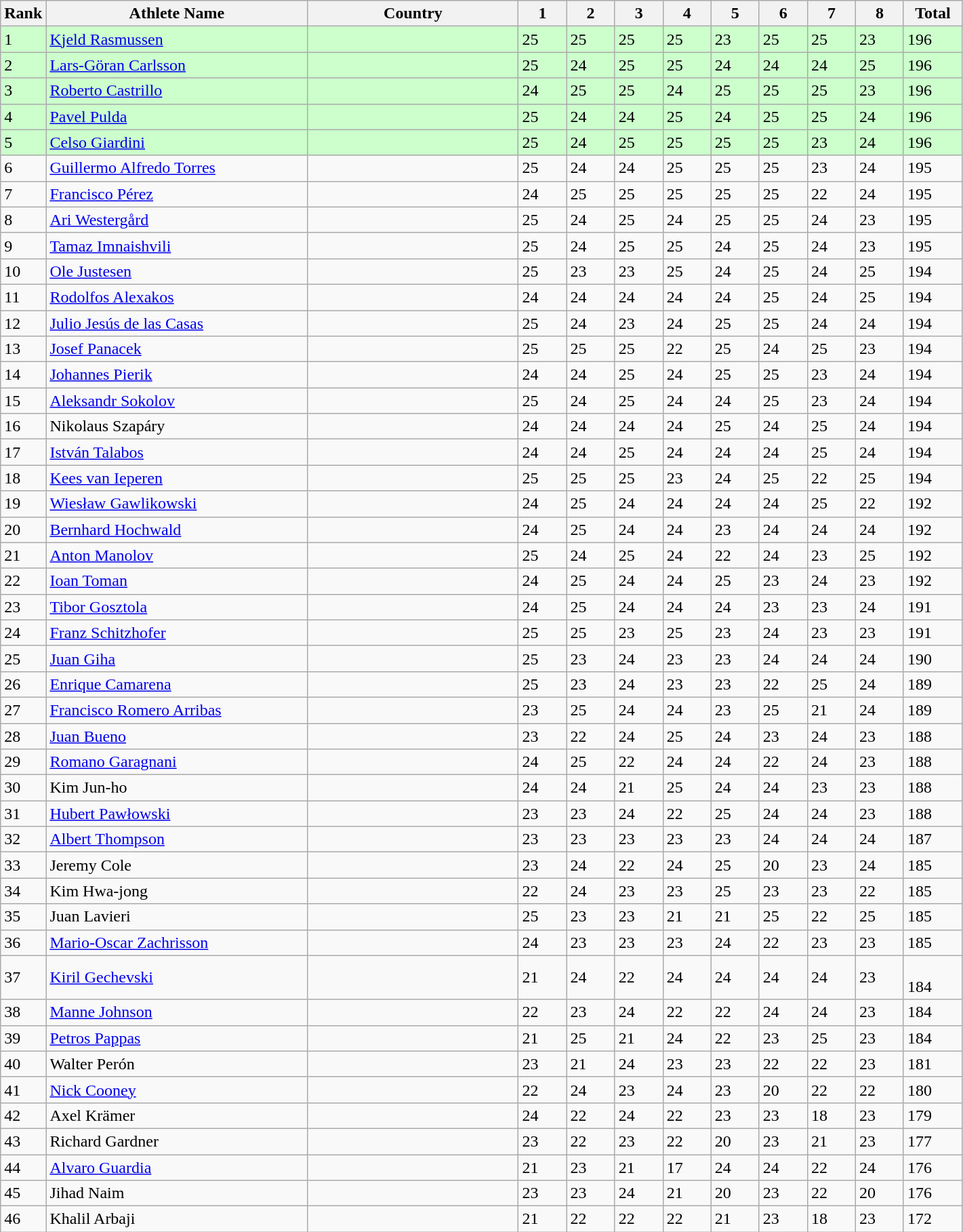<table class="wikitable">
<tr>
<th width=25>Rank</th>
<th width=250>Athlete Name</th>
<th width=200>Country</th>
<th width=40>1</th>
<th width=40>2</th>
<th width=40>3</th>
<th width=40>4</th>
<th width=40>5</th>
<th width=40>6</th>
<th width=40>7</th>
<th width=40>8</th>
<th width=50>Total</th>
</tr>
<tr bgcolor= #CCFFCC>
<td>1</td>
<td><a href='#'>Kjeld Rasmussen</a></td>
<td></td>
<td>25</td>
<td>25</td>
<td>25</td>
<td>25</td>
<td>23</td>
<td>25</td>
<td>25</td>
<td>23</td>
<td>196</td>
</tr>
<tr bgcolor= #CCFFCC>
<td>2</td>
<td><a href='#'>Lars-Göran Carlsson</a></td>
<td></td>
<td>25</td>
<td>24</td>
<td>25</td>
<td>25</td>
<td>24</td>
<td>24</td>
<td>24</td>
<td>25</td>
<td>196</td>
</tr>
<tr bgcolor= #CCFFCC>
<td>3</td>
<td><a href='#'>Roberto Castrillo</a></td>
<td></td>
<td>24</td>
<td>25</td>
<td>25</td>
<td>24</td>
<td>25</td>
<td>25</td>
<td>25</td>
<td>23</td>
<td>196</td>
</tr>
<tr bgcolor= #CCFFCC>
<td>4</td>
<td><a href='#'>Pavel Pulda</a></td>
<td></td>
<td>25</td>
<td>24</td>
<td>24</td>
<td>25</td>
<td>24</td>
<td>25</td>
<td>25</td>
<td>24</td>
<td>196</td>
</tr>
<tr bgcolor= #CCFFCC>
<td>5</td>
<td><a href='#'>Celso Giardini</a></td>
<td></td>
<td>25</td>
<td>24</td>
<td>25</td>
<td>25</td>
<td>25</td>
<td>25</td>
<td>23</td>
<td>24</td>
<td>196</td>
</tr>
<tr>
<td>6</td>
<td><a href='#'>Guillermo Alfredo Torres</a></td>
<td></td>
<td>25</td>
<td>24</td>
<td>24</td>
<td>25</td>
<td>25</td>
<td>25</td>
<td>23</td>
<td>24</td>
<td>195</td>
</tr>
<tr>
<td>7</td>
<td><a href='#'>Francisco Pérez</a></td>
<td></td>
<td>24</td>
<td>25</td>
<td>25</td>
<td>25</td>
<td>25</td>
<td>25</td>
<td>22</td>
<td>24</td>
<td>195</td>
</tr>
<tr>
<td>8</td>
<td><a href='#'>Ari Westergård</a></td>
<td></td>
<td>25</td>
<td>24</td>
<td>25</td>
<td>24</td>
<td>25</td>
<td>25</td>
<td>24</td>
<td>23</td>
<td>195</td>
</tr>
<tr>
<td>9</td>
<td><a href='#'>Tamaz Imnaishvili</a></td>
<td></td>
<td>25</td>
<td>24</td>
<td>25</td>
<td>25</td>
<td>24</td>
<td>25</td>
<td>24</td>
<td>23</td>
<td>195</td>
</tr>
<tr>
<td>10</td>
<td><a href='#'>Ole Justesen</a></td>
<td></td>
<td>25</td>
<td>23</td>
<td>23</td>
<td>25</td>
<td>24</td>
<td>25</td>
<td>24</td>
<td>25</td>
<td>194</td>
</tr>
<tr>
<td>11</td>
<td><a href='#'>Rodolfos Alexakos</a></td>
<td></td>
<td>24</td>
<td>24</td>
<td>24</td>
<td>24</td>
<td>24</td>
<td>25</td>
<td>24</td>
<td>25</td>
<td>194</td>
</tr>
<tr>
<td>12</td>
<td><a href='#'>Julio Jesús de las Casas</a></td>
<td></td>
<td>25</td>
<td>24</td>
<td>23</td>
<td>24</td>
<td>25</td>
<td>25</td>
<td>24</td>
<td>24</td>
<td>194</td>
</tr>
<tr>
<td>13</td>
<td><a href='#'>Josef Panacek</a></td>
<td></td>
<td>25</td>
<td>25</td>
<td>25</td>
<td>22</td>
<td>25</td>
<td>24</td>
<td>25</td>
<td>23</td>
<td>194</td>
</tr>
<tr>
<td>14</td>
<td><a href='#'>Johannes Pierik</a></td>
<td></td>
<td>24</td>
<td>24</td>
<td>25</td>
<td>24</td>
<td>25</td>
<td>25</td>
<td>23</td>
<td>24</td>
<td>194</td>
</tr>
<tr>
<td>15</td>
<td><a href='#'>Aleksandr Sokolov</a></td>
<td></td>
<td>25</td>
<td>24</td>
<td>25</td>
<td>24</td>
<td>24</td>
<td>25</td>
<td>23</td>
<td>24</td>
<td>194</td>
</tr>
<tr>
<td>16</td>
<td>Nikolaus Szapáry</td>
<td></td>
<td>24</td>
<td>24</td>
<td>24</td>
<td>24</td>
<td>25</td>
<td>24</td>
<td>25</td>
<td>24</td>
<td>194</td>
</tr>
<tr>
<td>17</td>
<td><a href='#'>István Talabos</a></td>
<td></td>
<td>24</td>
<td>24</td>
<td>25</td>
<td>24</td>
<td>24</td>
<td>24</td>
<td>25</td>
<td>24</td>
<td>194</td>
</tr>
<tr>
<td>18</td>
<td><a href='#'>Kees van Ieperen</a></td>
<td></td>
<td>25</td>
<td>25</td>
<td>25</td>
<td>23</td>
<td>24</td>
<td>25</td>
<td>22</td>
<td>25</td>
<td>194</td>
</tr>
<tr>
<td>19</td>
<td><a href='#'>Wiesław Gawlikowski</a></td>
<td></td>
<td>24</td>
<td>25</td>
<td>24</td>
<td>24</td>
<td>24</td>
<td>24</td>
<td>25</td>
<td>22</td>
<td>192</td>
</tr>
<tr>
<td>20</td>
<td><a href='#'>Bernhard Hochwald</a></td>
<td></td>
<td>24</td>
<td>25</td>
<td>24</td>
<td>24</td>
<td>23</td>
<td>24</td>
<td>24</td>
<td>24</td>
<td>192</td>
</tr>
<tr>
<td>21</td>
<td><a href='#'>Anton Manolov</a></td>
<td></td>
<td>25</td>
<td>24</td>
<td>25</td>
<td>24</td>
<td>22</td>
<td>24</td>
<td>23</td>
<td>25</td>
<td>192</td>
</tr>
<tr>
<td>22</td>
<td><a href='#'>Ioan Toman</a></td>
<td></td>
<td>24</td>
<td>25</td>
<td>24</td>
<td>24</td>
<td>25</td>
<td>23</td>
<td>24</td>
<td>23</td>
<td>192</td>
</tr>
<tr>
<td>23</td>
<td><a href='#'>Tibor Gosztola</a></td>
<td></td>
<td>24</td>
<td>25</td>
<td>24</td>
<td>24</td>
<td>24</td>
<td>23</td>
<td>23</td>
<td>24</td>
<td>191</td>
</tr>
<tr>
<td>24</td>
<td><a href='#'>Franz Schitzhofer</a></td>
<td></td>
<td>25</td>
<td>25</td>
<td>23</td>
<td>25</td>
<td>23</td>
<td>24</td>
<td>23</td>
<td>23</td>
<td>191</td>
</tr>
<tr>
<td>25</td>
<td><a href='#'>Juan Giha</a></td>
<td></td>
<td>25</td>
<td>23</td>
<td>24</td>
<td>23</td>
<td>23</td>
<td>24</td>
<td>24</td>
<td>24</td>
<td>190</td>
</tr>
<tr>
<td>26</td>
<td><a href='#'>Enrique Camarena</a></td>
<td></td>
<td>25</td>
<td>23</td>
<td>24</td>
<td>23</td>
<td>23</td>
<td>22</td>
<td>25</td>
<td>24</td>
<td>189</td>
</tr>
<tr>
<td>27</td>
<td><a href='#'>Francisco Romero Arribas</a></td>
<td></td>
<td>23</td>
<td>25</td>
<td>24</td>
<td>24</td>
<td>23</td>
<td>25</td>
<td>21</td>
<td>24</td>
<td>189</td>
</tr>
<tr>
<td>28</td>
<td><a href='#'>Juan Bueno</a></td>
<td></td>
<td>23</td>
<td>22</td>
<td>24</td>
<td>25</td>
<td>24</td>
<td>23</td>
<td>24</td>
<td>23</td>
<td>188</td>
</tr>
<tr>
<td>29</td>
<td><a href='#'>Romano Garagnani</a></td>
<td></td>
<td>24</td>
<td>25</td>
<td>22</td>
<td>24</td>
<td>24</td>
<td>22</td>
<td>24</td>
<td>23</td>
<td>188</td>
</tr>
<tr>
<td>30</td>
<td>Kim Jun-ho</td>
<td></td>
<td>24</td>
<td>24</td>
<td>21</td>
<td>25</td>
<td>24</td>
<td>24</td>
<td>23</td>
<td>23</td>
<td>188</td>
</tr>
<tr>
<td>31</td>
<td><a href='#'>Hubert Pawłowski</a></td>
<td></td>
<td>23</td>
<td>23</td>
<td>24</td>
<td>22</td>
<td>25</td>
<td>24</td>
<td>24</td>
<td>23</td>
<td>188</td>
</tr>
<tr>
<td>32</td>
<td><a href='#'>Albert Thompson</a></td>
<td></td>
<td>23</td>
<td>23</td>
<td>23</td>
<td>23</td>
<td>23</td>
<td>24</td>
<td>24</td>
<td>24</td>
<td>187</td>
</tr>
<tr>
<td>33</td>
<td>Jeremy Cole</td>
<td></td>
<td>23</td>
<td>24</td>
<td>22</td>
<td>24</td>
<td>25</td>
<td>20</td>
<td>23</td>
<td>24</td>
<td>185</td>
</tr>
<tr>
<td>34</td>
<td>Kim Hwa-jong</td>
<td></td>
<td>22</td>
<td>24</td>
<td>23</td>
<td>23</td>
<td>25</td>
<td>23</td>
<td>23</td>
<td>22</td>
<td>185</td>
</tr>
<tr>
<td>35</td>
<td>Juan Lavieri</td>
<td></td>
<td>25</td>
<td>23</td>
<td>23</td>
<td>21</td>
<td>21</td>
<td>25</td>
<td>22</td>
<td>25</td>
<td>185</td>
</tr>
<tr>
<td>36</td>
<td><a href='#'>Mario-Oscar Zachrisson</a></td>
<td></td>
<td>24</td>
<td>23</td>
<td>23</td>
<td>23</td>
<td>24</td>
<td>22</td>
<td>23</td>
<td>23</td>
<td>185</td>
</tr>
<tr>
<td>37</td>
<td><a href='#'>Kiril Gechevski</a></td>
<td></td>
<td>21</td>
<td>24</td>
<td>22</td>
<td>24</td>
<td>24</td>
<td>24</td>
<td>24</td>
<td>23</td>
<td><br>184</td>
</tr>
<tr>
<td>38</td>
<td><a href='#'>Manne Johnson</a></td>
<td></td>
<td>22</td>
<td>23</td>
<td>24</td>
<td>22</td>
<td>22</td>
<td>24</td>
<td>24</td>
<td>23</td>
<td>184</td>
</tr>
<tr>
<td>39</td>
<td><a href='#'>Petros Pappas</a></td>
<td></td>
<td>21</td>
<td>25</td>
<td>21</td>
<td>24</td>
<td>22</td>
<td>23</td>
<td>25</td>
<td>23</td>
<td>184</td>
</tr>
<tr>
<td>40</td>
<td>Walter Perón</td>
<td></td>
<td>23</td>
<td>21</td>
<td>24</td>
<td>23</td>
<td>23</td>
<td>22</td>
<td>22</td>
<td>23</td>
<td>181</td>
</tr>
<tr>
<td>41</td>
<td><a href='#'>Nick Cooney</a></td>
<td></td>
<td>22</td>
<td>24</td>
<td>23</td>
<td>24</td>
<td>23</td>
<td>20</td>
<td>22</td>
<td>22</td>
<td>180</td>
</tr>
<tr>
<td>42</td>
<td>Axel Krämer</td>
<td></td>
<td>24</td>
<td>22</td>
<td>24</td>
<td>22</td>
<td>23</td>
<td>23</td>
<td>18</td>
<td>23</td>
<td>179</td>
</tr>
<tr>
<td>43</td>
<td>Richard Gardner</td>
<td></td>
<td>23</td>
<td>22</td>
<td>23</td>
<td>22</td>
<td>20</td>
<td>23</td>
<td>21</td>
<td>23</td>
<td>177</td>
</tr>
<tr>
<td>44</td>
<td><a href='#'>Alvaro Guardia</a></td>
<td></td>
<td>21</td>
<td>23</td>
<td>21</td>
<td>17</td>
<td>24</td>
<td>24</td>
<td>22</td>
<td>24</td>
<td>176</td>
</tr>
<tr>
<td>45</td>
<td>Jihad Naim</td>
<td></td>
<td>23</td>
<td>23</td>
<td>24</td>
<td>21</td>
<td>20</td>
<td>23</td>
<td>22</td>
<td>20</td>
<td>176</td>
</tr>
<tr>
<td>46</td>
<td>Khalil Arbaji</td>
<td></td>
<td>21</td>
<td>22</td>
<td>22</td>
<td>22</td>
<td>21</td>
<td>23</td>
<td>18</td>
<td>23</td>
<td>172</td>
</tr>
</table>
